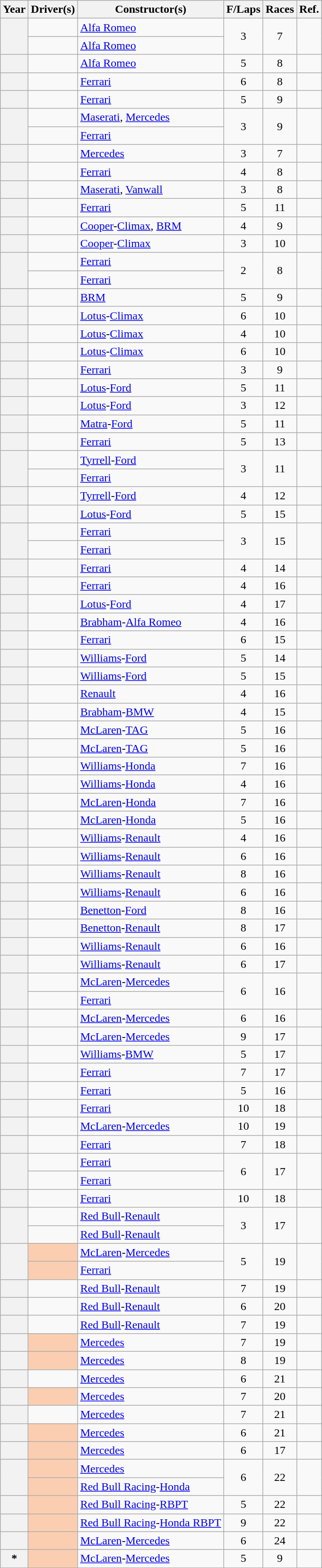<table class="sortable wikitable plainrowheaders">
<tr>
<th scope=col>Year</th>
<th scope=col>Driver(s)</th>
<th scope=col>Constructor(s)</th>
<th scope=col>F/Laps</th>
<th scope=col>Races</th>
<th scope=col class=unsortable>Ref.</th>
</tr>
<tr>
<th scope=row rowspan=2 style="text-align:center"></th>
<td> <strong></strong></td>
<td><a href='#'>Alfa Romeo</a></td>
<td rowspan=2 align=center>3</td>
<td rowspan=2 align=center>7</td>
<td rowspan="2"></td>
</tr>
<tr>
<td> </td>
<td><a href='#'>Alfa Romeo</a></td>
</tr>
<tr>
<th scope=row style="text-align:center"></th>
<td> <strong></strong></td>
<td><a href='#'>Alfa Romeo</a></td>
<td align=center>5</td>
<td align=center>8</td>
<td></td>
</tr>
<tr>
<th scope=row style="text-align:center"></th>
<td> <strong></strong></td>
<td><a href='#'>Ferrari</a></td>
<td align=center>6</td>
<td align=center>8</td>
<td></td>
</tr>
<tr>
<th scope=row style="text-align:center"></th>
<td> <strong></strong></td>
<td><a href='#'>Ferrari</a></td>
<td align=center>5</td>
<td align=center>9</td>
<td></td>
</tr>
<tr>
<th scope=row rowspan=2 style="text-align:center"></th>
<td> <strong></strong></td>
<td><a href='#'>Maserati</a>, <a href='#'>Mercedes</a></td>
<td rowspan=2 align=center>3</td>
<td rowspan=2 align=center>9</td>
<td rowspan="2"></td>
</tr>
<tr>
<td> </td>
<td><a href='#'>Ferrari</a></td>
</tr>
<tr>
<th scope=row style="text-align:center"></th>
<td> <strong></strong></td>
<td><a href='#'>Mercedes</a></td>
<td align=center>3</td>
<td align=center>7</td>
<td></td>
</tr>
<tr>
<th scope=row style="text-align:center"></th>
<td> <strong></strong></td>
<td><a href='#'>Ferrari</a></td>
<td align=center>4</td>
<td align=center>8</td>
<td></td>
</tr>
<tr>
<th scope=row style="text-align:center"></th>
<td> </td>
<td><a href='#'>Maserati</a>, <a href='#'>Vanwall</a></td>
<td align=center>3</td>
<td align=center>8</td>
<td></td>
</tr>
<tr>
<th scope=row style="text-align:center"></th>
<td> <strong></strong></td>
<td><a href='#'>Ferrari</a></td>
<td align=center>5</td>
<td align=center>11</td>
<td></td>
</tr>
<tr>
<th scope=row style="text-align:center"></th>
<td> </td>
<td><a href='#'>Cooper</a>-<a href='#'>Climax</a>, <a href='#'>BRM</a></td>
<td align=center>4</td>
<td align=center>9</td>
<td></td>
</tr>
<tr>
<th scope=row style="text-align:center"></th>
<td> <strong></strong></td>
<td><a href='#'>Cooper</a>-<a href='#'>Climax</a></td>
<td align=center>3</td>
<td align=center>10</td>
<td></td>
</tr>
<tr>
<th scope=row rowspan=2 style="text-align:center"></th>
<td> <strong></strong></td>
<td><a href='#'>Ferrari</a></td>
<td rowspan=2 align=center>2</td>
<td rowspan=2 align=center>8</td>
<td rowspan="2"></td>
</tr>
<tr>
<td> </td>
<td><a href='#'>Ferrari</a></td>
</tr>
<tr>
<th scope=row style="text-align:center"></th>
<td> <strong></strong></td>
<td><a href='#'>BRM</a></td>
<td align=center>5</td>
<td align=center>9</td>
<td></td>
</tr>
<tr>
<th scope=row style="text-align:center"></th>
<td> <strong></strong></td>
<td><a href='#'>Lotus</a>-<a href='#'>Climax</a></td>
<td align=center>6</td>
<td align=center>10</td>
<td></td>
</tr>
<tr>
<th scope=row style="text-align:center"></th>
<td> </td>
<td><a href='#'>Lotus</a>-<a href='#'>Climax</a></td>
<td align=center>4</td>
<td align=center>10</td>
<td></td>
</tr>
<tr>
<th scope=row style="text-align:center"></th>
<td> <strong></strong></td>
<td><a href='#'>Lotus</a>-<a href='#'>Climax</a></td>
<td align=center>6</td>
<td align=center>10</td>
<td></td>
</tr>
<tr>
<th scope=row style="text-align:center"></th>
<td> </td>
<td><a href='#'>Ferrari</a></td>
<td align=center>3</td>
<td align=center>9</td>
<td></td>
</tr>
<tr>
<th scope=row style="text-align:center"></th>
<td> </td>
<td><a href='#'>Lotus</a>-<a href='#'>Ford</a></td>
<td align=center>5</td>
<td align=center>11</td>
<td></td>
</tr>
<tr>
<th scope=row style="text-align:center"></th>
<td> </td>
<td><a href='#'>Lotus</a>-<a href='#'>Ford</a></td>
<td align=center>3</td>
<td align=center>12</td>
<td></td>
</tr>
<tr>
<th scope=row style="text-align:center"></th>
<td> <strong></strong></td>
<td><a href='#'>Matra</a>-<a href='#'>Ford</a></td>
<td align=center>5</td>
<td align=center>11</td>
<td></td>
</tr>
<tr>
<th scope=row style="text-align:center"></th>
<td> </td>
<td><a href='#'>Ferrari</a></td>
<td align=center>5</td>
<td align=center>13</td>
<td></td>
</tr>
<tr>
<th scope=row rowspan=2 style="text-align:center"></th>
<td> <strong></strong></td>
<td><a href='#'>Tyrrell</a>-<a href='#'>Ford</a></td>
<td rowspan=2 align=center>3</td>
<td rowspan=2 align=center>11</td>
<td rowspan="2"></td>
</tr>
<tr>
<td> </td>
<td><a href='#'>Ferrari</a></td>
</tr>
<tr>
<th scope=row style="text-align:center"></th>
<td> </td>
<td><a href='#'>Tyrrell</a>-<a href='#'>Ford</a></td>
<td align=center>4</td>
<td align=center>12</td>
<td></td>
</tr>
<tr>
<th scope=row style="text-align:center"></th>
<td> </td>
<td><a href='#'>Lotus</a>-<a href='#'>Ford</a></td>
<td align=center>5</td>
<td align=center>15</td>
<td></td>
</tr>
<tr>
<th scope=row rowspan=2 style="text-align:center"></th>
<td> </td>
<td><a href='#'>Ferrari</a></td>
<td rowspan=2 align=center>3</td>
<td rowspan=2 align=center>15</td>
<td rowspan="2"></td>
</tr>
<tr>
<td> </td>
<td><a href='#'>Ferrari</a></td>
</tr>
<tr>
<th scope=row style="text-align:center"></th>
<td> </td>
<td><a href='#'>Ferrari</a></td>
<td align=center>4</td>
<td align=center>14</td>
<td></td>
</tr>
<tr>
<th scope=row style="text-align:center"></th>
<td> </td>
<td><a href='#'>Ferrari</a></td>
<td align=center>4</td>
<td align=center>16</td>
<td></td>
</tr>
<tr>
<th scope=row style="text-align:center"></th>
<td> </td>
<td><a href='#'>Lotus</a>-<a href='#'>Ford</a></td>
<td align=center>4</td>
<td align=center>17</td>
<td></td>
</tr>
<tr>
<th scope=row style="text-align:center"></th>
<td> </td>
<td><a href='#'>Brabham</a>-<a href='#'>Alfa Romeo</a></td>
<td align=center>4</td>
<td align=center>16</td>
<td></td>
</tr>
<tr>
<th scope=row style="text-align:center"></th>
<td> </td>
<td><a href='#'>Ferrari</a></td>
<td align=center>6</td>
<td align=center>15</td>
<td></td>
</tr>
<tr>
<th scope=row style="text-align:center"></th>
<td> <strong></strong></td>
<td><a href='#'>Williams</a>-<a href='#'>Ford</a></td>
<td align=center>5</td>
<td align=center>14</td>
<td></td>
</tr>
<tr>
<th scope=row style="text-align:center"></th>
<td> </td>
<td><a href='#'>Williams</a>-<a href='#'>Ford</a></td>
<td align=center>5</td>
<td align=center>15</td>
<td></td>
</tr>
<tr>
<th scope=row style="text-align:center"></th>
<td> </td>
<td><a href='#'>Renault</a></td>
<td align=center>4</td>
<td align=center>16</td>
<td></td>
</tr>
<tr>
<th scope=row style="text-align:center"></th>
<td> <strong></strong></td>
<td><a href='#'>Brabham</a>-<a href='#'>BMW</a></td>
<td align=center>4</td>
<td align=center>15</td>
<td></td>
</tr>
<tr>
<th scope=row style="text-align:center"></th>
<td> <strong></strong></td>
<td><a href='#'>McLaren</a>-<a href='#'>TAG</a></td>
<td align=center>5</td>
<td align=center>16</td>
<td></td>
</tr>
<tr>
<th scope=row style="text-align:center"></th>
<td> <strong></strong></td>
<td><a href='#'>McLaren</a>-<a href='#'>TAG</a></td>
<td align=center>5</td>
<td align=center>16</td>
<td></td>
</tr>
<tr>
<th scope=row style="text-align:center"></th>
<td> </td>
<td><a href='#'>Williams</a>-<a href='#'>Honda</a></td>
<td align=center>7</td>
<td align=center>16</td>
<td></td>
</tr>
<tr>
<th scope=row style="text-align:center"></th>
<td> <strong></strong></td>
<td><a href='#'>Williams</a>-<a href='#'>Honda</a></td>
<td align=center>4</td>
<td align=center>16</td>
<td></td>
</tr>
<tr>
<th scope=row style="text-align:center"></th>
<td> </td>
<td><a href='#'>McLaren</a>-<a href='#'>Honda</a></td>
<td align=center>7</td>
<td align=center>16</td>
<td></td>
</tr>
<tr>
<th scope=row style="text-align:center"></th>
<td> <strong></strong></td>
<td><a href='#'>McLaren</a>-<a href='#'>Honda</a></td>
<td align=center>5</td>
<td align=center>16</td>
<td></td>
</tr>
<tr>
<th scope=row style="text-align:center"></th>
<td> </td>
<td><a href='#'>Williams</a>-<a href='#'>Renault</a></td>
<td align=center>4</td>
<td align=center>16</td>
<td></td>
</tr>
<tr>
<th scope=row style="text-align:center"></th>
<td> </td>
<td><a href='#'>Williams</a>-<a href='#'>Renault</a></td>
<td align=center>6</td>
<td align=center>16</td>
<td></td>
</tr>
<tr>
<th scope=row style="text-align:center"></th>
<td> <strong></strong></td>
<td><a href='#'>Williams</a>-<a href='#'>Renault</a></td>
<td align=center>8</td>
<td align=center>16</td>
<td></td>
</tr>
<tr>
<th scope=row style="text-align:center"></th>
<td> <strong></strong></td>
<td><a href='#'>Williams</a>-<a href='#'>Renault</a></td>
<td align=center>6</td>
<td align=center>16</td>
<td></td>
</tr>
<tr>
<th scope=row style="text-align:center"></th>
<td> <strong></strong></td>
<td><a href='#'>Benetton</a>-<a href='#'>Ford</a></td>
<td align=center>8</td>
<td align=center>16</td>
<td></td>
</tr>
<tr>
<th scope=row style="text-align:center"></th>
<td> <strong></strong></td>
<td><a href='#'>Benetton</a>-<a href='#'>Renault</a></td>
<td align=center>8</td>
<td align=center>17</td>
<td></td>
</tr>
<tr>
<th scope=row style="text-align:center"></th>
<td> </td>
<td><a href='#'>Williams</a>-<a href='#'>Renault</a></td>
<td align=center>6</td>
<td align=center>16</td>
<td></td>
</tr>
<tr>
<th scope=row style="text-align:center"></th>
<td> </td>
<td><a href='#'>Williams</a>-<a href='#'>Renault</a></td>
<td align=center>6</td>
<td align=center>17</td>
<td></td>
</tr>
<tr>
<th scope=row rowspan=2 style="text-align:center"></th>
<td> <strong></strong></td>
<td><a href='#'>McLaren</a>-<a href='#'>Mercedes</a></td>
<td rowspan=2 align=center>6</td>
<td rowspan=2 align=center>16</td>
<td rowspan="2"></td>
</tr>
<tr>
<td> </td>
<td><a href='#'>Ferrari</a></td>
</tr>
<tr>
<th scope=row style="text-align:center"></th>
<td> <strong></strong></td>
<td><a href='#'>McLaren</a>-<a href='#'>Mercedes</a></td>
<td align=center>6</td>
<td align=center>16</td>
<td></td>
</tr>
<tr>
<th scope=row style="text-align:center"></th>
<td> </td>
<td><a href='#'>McLaren</a>-<a href='#'>Mercedes</a></td>
<td align=center>9</td>
<td align=center>17</td>
<td></td>
</tr>
<tr>
<th scope=row style="text-align:center"></th>
<td> </td>
<td><a href='#'>Williams</a>-<a href='#'>BMW</a></td>
<td align=center>5</td>
<td align=center>17</td>
<td></td>
</tr>
<tr>
<th scope=row style="text-align:center"></th>
<td> <strong></strong></td>
<td><a href='#'>Ferrari</a></td>
<td align=center>7</td>
<td align=center>17</td>
<td></td>
</tr>
<tr>
<th scope=row style="text-align:center"></th>
<td> <strong></strong></td>
<td><a href='#'>Ferrari</a></td>
<td align=center>5</td>
<td align=center>16</td>
<td></td>
</tr>
<tr>
<th scope=row style="text-align:center"></th>
<td> <strong></strong></td>
<td><a href='#'>Ferrari</a></td>
<td align=center>10</td>
<td align=center>18</td>
<td></td>
</tr>
<tr>
<th scope=row style="text-align:center"></th>
<td> </td>
<td><a href='#'>McLaren</a>-<a href='#'>Mercedes</a></td>
<td align=center>10</td>
<td align=center>19</td>
<td></td>
</tr>
<tr>
<th scope=row style="text-align:center"></th>
<td> </td>
<td><a href='#'>Ferrari</a></td>
<td align=center>7</td>
<td align=center>18</td>
<td></td>
</tr>
<tr>
<th scope=row rowspan=2 style="text-align:center"></th>
<td> <strong></strong></td>
<td><a href='#'>Ferrari</a></td>
<td rowspan=2 align=center>6</td>
<td rowspan=2 align=center>17</td>
<td rowspan="2"></td>
</tr>
<tr>
<td> </td>
<td><a href='#'>Ferrari</a></td>
</tr>
<tr>
<th scope=row style="text-align:center"></th>
<td> </td>
<td><a href='#'>Ferrari</a></td>
<td align=center>10</td>
<td align=center>18</td>
<td></td>
</tr>
<tr>
<th scope=row rowspan=2 style="text-align:center"></th>
<td> </td>
<td><a href='#'>Red Bull</a>-<a href='#'>Renault</a></td>
<td rowspan=2 align=center>3</td>
<td rowspan=2 align=center>17</td>
<td rowspan="2"></td>
</tr>
<tr>
<td> </td>
<td><a href='#'>Red Bull</a>-<a href='#'>Renault</a></td>
</tr>
<tr>
<th scope=row rowspan=2 style="text-align:center"></th>
<td style=background:#FBCEB1> </td>
<td><a href='#'>McLaren</a>-<a href='#'>Mercedes</a></td>
<td rowspan=2 align=center>5</td>
<td rowspan=2 align=center>19</td>
<td rowspan="2"></td>
</tr>
<tr>
<td style=background:#FBCEB1> </td>
<td><a href='#'>Ferrari</a></td>
</tr>
<tr>
<th scope=row style="text-align:center"></th>
<td> </td>
<td><a href='#'>Red Bull</a>-<a href='#'>Renault</a></td>
<td align=center>7</td>
<td align=center>19</td>
<td></td>
</tr>
<tr>
<th scope=row style="text-align:center"></th>
<td> <strong></strong></td>
<td><a href='#'>Red Bull</a>-<a href='#'>Renault</a></td>
<td align=center>6</td>
<td align=center>20</td>
<td></td>
</tr>
<tr>
<th scope=row style="text-align:center"></th>
<td> <strong></strong></td>
<td><a href='#'>Red Bull</a>-<a href='#'>Renault</a></td>
<td align=center>7</td>
<td align=center>19</td>
<td></td>
</tr>
<tr>
<th scope=row style="text-align:center"></th>
<td style=background:#FBCEB1> <strong></strong></td>
<td><a href='#'>Mercedes</a></td>
<td align=center>7</td>
<td align=center>19</td>
<td></td>
</tr>
<tr>
<th scope=row style="text-align:center"></th>
<td style=background:#FBCEB1> <strong></strong></td>
<td><a href='#'>Mercedes</a></td>
<td align=center>8</td>
<td align=center>19</td>
<td></td>
</tr>
<tr>
<th scope=row style="text-align:center"></th>
<td> <strong></strong></td>
<td><a href='#'>Mercedes</a></td>
<td align=center>6</td>
<td align=center>21</td>
<td></td>
</tr>
<tr>
<th scope=row style="text-align:center"></th>
<td style=background:#FBCEB1> <strong></strong></td>
<td><a href='#'>Mercedes</a></td>
<td align=center>7</td>
<td align=center>20</td>
<td></td>
</tr>
<tr>
<th scope=row style="text-align:center"></th>
<td> </td>
<td><a href='#'>Mercedes</a></td>
<td align=center>7</td>
<td align=center>21</td>
<td></td>
</tr>
<tr>
<th scope=row style="text-align:center"></th>
<td style=background:#FBCEB1> <strong></strong></td>
<td><a href='#'>Mercedes</a></td>
<td align=center>6</td>
<td align=center>21</td>
<td></td>
</tr>
<tr>
<th scope=row style="text-align:center"></th>
<td style=background:#FBCEB1> <strong></strong></td>
<td><a href='#'>Mercedes</a></td>
<td align=center>6</td>
<td align=center>17</td>
<td></td>
</tr>
<tr>
<th scope=row rowspan=2 style="text-align:center"></th>
<td style=background:#FBCEB1> </td>
<td><a href='#'>Mercedes</a></td>
<td rowspan=2 align=center>6</td>
<td rowspan=2 align=center>22</td>
<td rowspan=2></td>
</tr>
<tr>
<td style=background:#FBCEB1> <strong></strong></td>
<td><a href='#'>Red Bull Racing</a>-<a href='#'>Honda</a></td>
</tr>
<tr>
<th scope=row style="text-align:center"></th>
<td style=background:#FBCEB1> <strong></strong></td>
<td><a href='#'>Red Bull Racing</a>-<a href='#'>RBPT</a></td>
<td align=center>5</td>
<td align=center>22</td>
<td></td>
</tr>
<tr>
<th scope=row style="text-align:center"></th>
<td style="background:#FBCEB1"> <strong></strong></td>
<td><a href='#'>Red Bull Racing</a>-<a href='#'>Honda RBPT</a></td>
<td align=center>9</td>
<td align=center>22</td>
<td></td>
</tr>
<tr>
<th scope=row style="text-align:center"></th>
<td style="background:#FBCEB1"> </td>
<td><a href='#'>McLaren</a>-<a href='#'>Mercedes</a></td>
<td align="center">6</td>
<td align="center">24</td>
<td></td>
</tr>
<tr>
<th scope=row style="text-align:center">*</th>
<td style="background:#FBCEB1"> </td>
<td><a href='#'>McLaren</a>-<a href='#'>Mercedes</a></td>
<td align="center">5</td>
<td align="center">9</td>
<td></td>
</tr>
</table>
